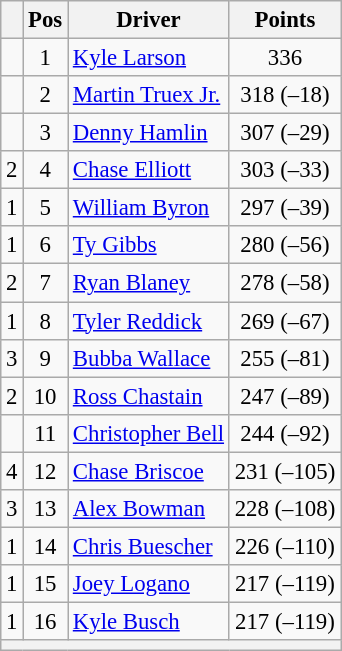<table class="wikitable" style="font-size: 95%;">
<tr>
<th></th>
<th>Pos</th>
<th>Driver</th>
<th>Points</th>
</tr>
<tr>
<td align="left"></td>
<td style="text-align:center;">1</td>
<td><a href='#'>Kyle Larson</a></td>
<td style="text-align:center;">336</td>
</tr>
<tr>
<td align="left"></td>
<td style="text-align:center;">2</td>
<td><a href='#'>Martin Truex Jr.</a></td>
<td style="text-align:center;">318 (–18)</td>
</tr>
<tr>
<td align="left"></td>
<td style="text-align:center;">3</td>
<td><a href='#'>Denny Hamlin</a></td>
<td style="text-align:center;">307 (–29)</td>
</tr>
<tr>
<td align="left"> 2</td>
<td style="text-align:center;">4</td>
<td><a href='#'>Chase Elliott</a></td>
<td style="text-align:center;">303 (–33)</td>
</tr>
<tr>
<td align="left"> 1</td>
<td style="text-align:center;">5</td>
<td><a href='#'>William Byron</a></td>
<td style="text-align:center;">297 (–39)</td>
</tr>
<tr>
<td align="left"> 1</td>
<td style="text-align:center;">6</td>
<td><a href='#'>Ty Gibbs</a></td>
<td style="text-align:center;">280 (–56)</td>
</tr>
<tr>
<td align="left"> 2</td>
<td style="text-align:center;">7</td>
<td><a href='#'>Ryan Blaney</a></td>
<td style="text-align:center;">278 (–58)</td>
</tr>
<tr>
<td align="left"> 1</td>
<td style="text-align:center;">8</td>
<td><a href='#'>Tyler Reddick</a></td>
<td style="text-align:center;">269 (–67)</td>
</tr>
<tr>
<td align="left"> 3</td>
<td style="text-align:center;">9</td>
<td><a href='#'>Bubba Wallace</a></td>
<td style="text-align:center;">255 (–81)</td>
</tr>
<tr>
<td align="left"> 2</td>
<td style="text-align:center;">10</td>
<td><a href='#'>Ross Chastain</a></td>
<td style="text-align:center;">247 (–89)</td>
</tr>
<tr>
<td align="left"></td>
<td style="text-align:center;">11</td>
<td><a href='#'>Christopher Bell</a></td>
<td style="text-align:center;">244 (–92)</td>
</tr>
<tr>
<td align="left"> 4</td>
<td style="text-align:center;">12</td>
<td><a href='#'>Chase Briscoe</a></td>
<td style="text-align:center;">231 (–105)</td>
</tr>
<tr>
<td align="left"> 3</td>
<td style="text-align:center;">13</td>
<td><a href='#'>Alex Bowman</a></td>
<td style="text-align:center;">228 (–108)</td>
</tr>
<tr>
<td align="left"> 1</td>
<td style="text-align:center;">14</td>
<td><a href='#'>Chris Buescher</a></td>
<td style="text-align:center;">226 (–110)</td>
</tr>
<tr>
<td align="left"> 1</td>
<td style="text-align:center;">15</td>
<td><a href='#'>Joey Logano</a></td>
<td style="text-align:center;">217 (–119)</td>
</tr>
<tr>
<td align="left"> 1</td>
<td style="text-align:center;">16</td>
<td><a href='#'>Kyle Busch</a></td>
<td style="text-align:center;">217 (–119)</td>
</tr>
<tr class="sortbottom">
<th colspan="9"></th>
</tr>
</table>
